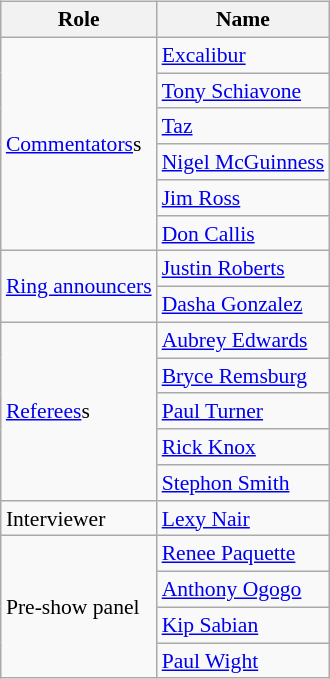<table class=wikitable style="font-size:90%; margin: 0.5em 0 0.5em 1em; float: right; clear: right;">
<tr>
<th>Role</th>
<th>Name</th>
</tr>
<tr>
<td rowspan=6><a href='#'>Commentators</a>s</td>
<td><a href='#'>Excalibur</a> </td>
</tr>
<tr>
<td><a href='#'>Tony Schiavone</a> </td>
</tr>
<tr>
<td><a href='#'>Taz</a> </td>
</tr>
<tr>
<td><a href='#'>Nigel McGuinness</a> </td>
</tr>
<tr>
<td><a href='#'>Jim Ross</a> </td>
</tr>
<tr>
<td><a href='#'>Don Callis</a> </td>
</tr>
<tr>
<td rowspan=2><a href='#'>Ring announcers</a></td>
<td><a href='#'>Justin Roberts</a></td>
</tr>
<tr>
<td><a href='#'>Dasha Gonzalez</a></td>
</tr>
<tr>
<td rowspan=5><a href='#'>Referees</a>s</td>
<td><a href='#'>Aubrey Edwards</a></td>
</tr>
<tr>
<td><a href='#'>Bryce Remsburg</a></td>
</tr>
<tr>
<td><a href='#'>Paul Turner</a></td>
</tr>
<tr>
<td><a href='#'>Rick Knox</a></td>
</tr>
<tr>
<td><a href='#'>Stephon Smith</a></td>
</tr>
<tr>
<td>Interviewer</td>
<td><a href='#'>Lexy Nair</a></td>
</tr>
<tr>
<td rowspan=4>Pre-show panel</td>
<td><a href='#'>Renee Paquette</a></td>
</tr>
<tr>
<td><a href='#'>Anthony Ogogo</a></td>
</tr>
<tr>
<td><a href='#'>Kip Sabian</a></td>
</tr>
<tr>
<td><a href='#'>Paul Wight</a></td>
</tr>
</table>
